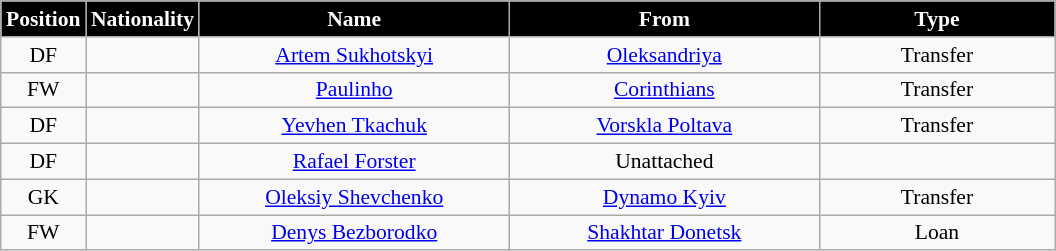<table class="wikitable"  style="text-align:center; font-size:90%; ">
<tr>
<th style="background:black; color:white; width:50px;">Position</th>
<th style="background:black; color:white; width:50px;">Nationality</th>
<th style="background:black; color:white; width:200px;">Name</th>
<th style="background:black; color:white; width:200px;">From</th>
<th style="background:black; color:white; width:150px;">Type</th>
</tr>
<tr>
<td>DF</td>
<td></td>
<td><a href='#'>Artem Sukhotskyi</a></td>
<td> <a href='#'>Oleksandriya</a></td>
<td>Transfer</td>
</tr>
<tr>
<td>FW</td>
<td></td>
<td><a href='#'>Paulinho</a></td>
<td> <a href='#'>Corinthians</a></td>
<td>Transfer</td>
</tr>
<tr>
<td>DF</td>
<td></td>
<td><a href='#'>Yevhen Tkachuk</a></td>
<td> <a href='#'>Vorskla Poltava</a></td>
<td>Transfer</td>
</tr>
<tr>
<td>DF</td>
<td></td>
<td><a href='#'>Rafael Forster</a></td>
<td>Unattached</td>
<td></td>
</tr>
<tr>
<td>GK</td>
<td></td>
<td><a href='#'>Oleksiy Shevchenko</a></td>
<td> <a href='#'>Dynamo Kyiv</a></td>
<td>Transfer</td>
</tr>
<tr>
<td>FW</td>
<td></td>
<td><a href='#'>Denys Bezborodko</a></td>
<td> <a href='#'>Shakhtar Donetsk</a></td>
<td>Loan</td>
</tr>
</table>
